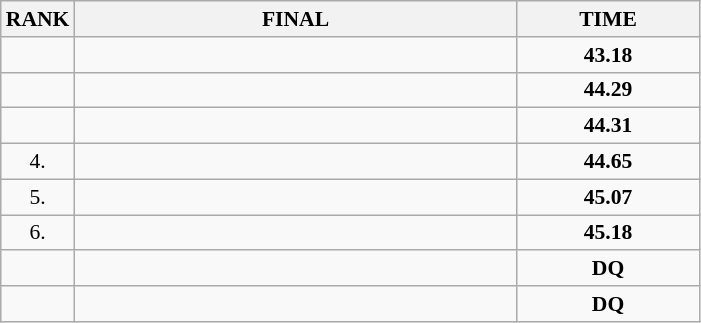<table class="wikitable" style="border-collapse: collapse; font-size: 90%;">
<tr>
<th>RANK</th>
<th style="width: 20em">FINAL</th>
<th style="width: 8em">TIME</th>
</tr>
<tr>
<td align="center"></td>
<td></td>
<td align="center"><strong>43.18</strong>  </td>
</tr>
<tr>
<td align="center"></td>
<td></td>
<td align="center"><strong>44.29</strong></td>
</tr>
<tr>
<td align="center"></td>
<td></td>
<td align="center"><strong>44.31</strong></td>
</tr>
<tr>
<td align="center">4.</td>
<td></td>
<td align="center"><strong>44.65</strong></td>
</tr>
<tr>
<td align="center">5.</td>
<td></td>
<td align="center"><strong>45.07</strong></td>
</tr>
<tr>
<td align="center">6.</td>
<td></td>
<td align="center"><strong>45.18</strong></td>
</tr>
<tr>
<td align="center"></td>
<td></td>
<td align="center"><strong>DQ</strong></td>
</tr>
<tr>
<td align="center"></td>
<td></td>
<td align="center"><strong>DQ</strong></td>
</tr>
</table>
